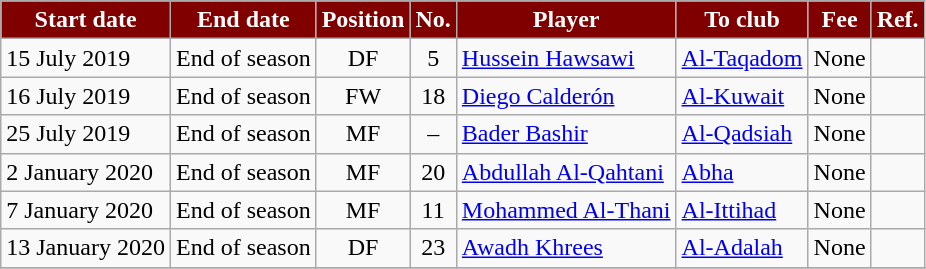<table class="wikitable sortable">
<tr>
<th style="background:maroon; color:white;"><strong>Start date</strong></th>
<th style="background:maroon; color:white;"><strong>End date</strong></th>
<th style="background:maroon; color:white;"><strong>Position</strong></th>
<th style="background:maroon; color:white;"><strong>No.</strong></th>
<th style="background:maroon; color:white;"><strong>Player</strong></th>
<th style="background:maroon; color:white;"><strong>To club</strong></th>
<th style="background:maroon; color:white;"><strong>Fee</strong></th>
<th style="background:maroon; color:white;"><strong>Ref.</strong></th>
</tr>
<tr>
<td>15 July 2019</td>
<td>End of season</td>
<td style="text-align:center;">DF</td>
<td style="text-align:center;">5</td>
<td style="text-align:left;"> <a href='#'>Hussein Hawsawi</a></td>
<td style="text-align:left;"> <a href='#'>Al-Taqadom</a></td>
<td>None</td>
<td></td>
</tr>
<tr>
<td>16 July 2019</td>
<td>End of season</td>
<td style="text-align:center;">FW</td>
<td style="text-align:center;">18</td>
<td style="text-align:left;"> <a href='#'>Diego Calderón</a></td>
<td style="text-align:left;"> <a href='#'>Al-Kuwait</a></td>
<td>None</td>
<td></td>
</tr>
<tr>
<td>25 July 2019</td>
<td>End of season</td>
<td style="text-align:center;">MF</td>
<td style="text-align:center;">–</td>
<td style="text-align:left;"> <a href='#'>Bader Bashir</a></td>
<td style="text-align:left;"> <a href='#'>Al-Qadsiah</a></td>
<td>None</td>
<td></td>
</tr>
<tr>
<td>2 January 2020</td>
<td>End of season</td>
<td style="text-align:center;">MF</td>
<td style="text-align:center;">20</td>
<td style="text-align:left;"> <a href='#'>Abdullah Al-Qahtani</a></td>
<td style="text-align:left;"> <a href='#'>Abha</a></td>
<td>None</td>
<td></td>
</tr>
<tr>
<td>7 January 2020</td>
<td>End of season</td>
<td style="text-align:center;">MF</td>
<td style="text-align:center;">11</td>
<td style="text-align:left;"> <a href='#'>Mohammed Al-Thani</a></td>
<td style="text-align:left;"> <a href='#'>Al-Ittihad</a></td>
<td>None</td>
<td></td>
</tr>
<tr>
<td>13 January 2020</td>
<td>End of season</td>
<td style="text-align:center;">DF</td>
<td style="text-align:center;">23</td>
<td style="text-align:left;"> <a href='#'>Awadh Khrees</a></td>
<td style="text-align:left;"> <a href='#'>Al-Adalah</a></td>
<td>None</td>
<td></td>
</tr>
<tr>
</tr>
</table>
